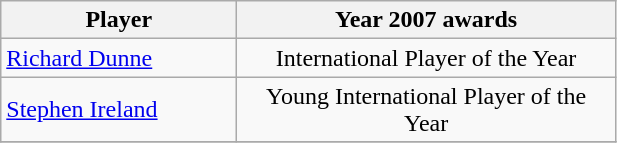<table class="wikitable">
<tr>
<th width="150">Player</th>
<th width="245">Year 2007 awards</th>
</tr>
<tr>
<td> <a href='#'>Richard Dunne</a></td>
<td align="center">International Player of the Year</td>
</tr>
<tr>
<td> <a href='#'>Stephen Ireland</a></td>
<td align="center">Young International Player of the Year</td>
</tr>
<tr>
</tr>
</table>
